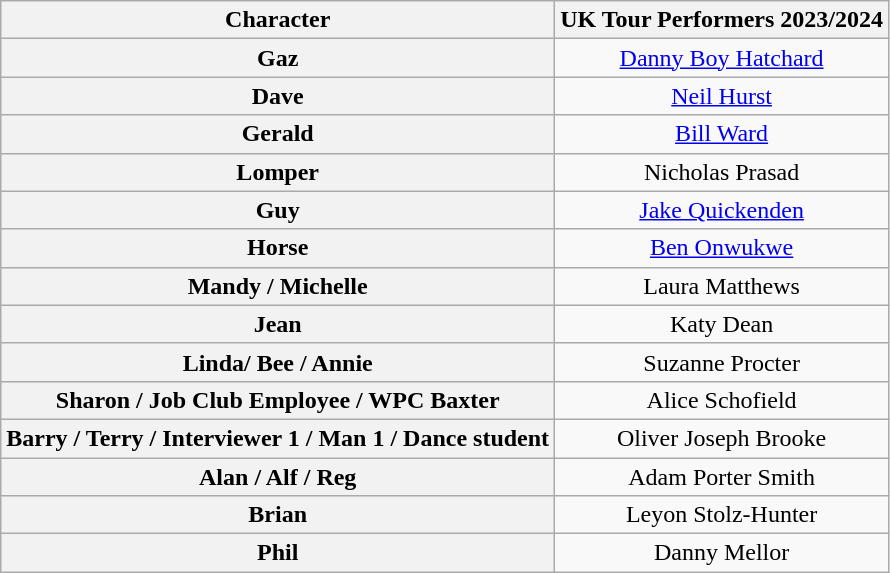<table class="wikitable">
<tr>
<th scope="col">Character</th>
<th scope="col" class="unsortable">UK Tour Performers 2023/2024</th>
</tr>
<tr>
<th scope="row">Gaz</th>
<td align="center" colspan="2"><a href='#'>Danny Boy Hatchard</a></td>
</tr>
<tr>
<th scope="row">Dave</th>
<td align="center" colspan="2"><a href='#'>Neil Hurst</a></td>
</tr>
<tr>
<th scope="row">Gerald</th>
<td align="center" colspan="2"><a href='#'>Bill Ward</a></td>
</tr>
<tr>
<th scope="row">Lomper</th>
<td align="center" colspan="2">Nicholas Prasad</td>
</tr>
<tr>
<th scope="row">Guy</th>
<td align="center" colspan="2"><a href='#'>Jake Quickenden</a></td>
</tr>
<tr>
<th scope="row">Horse</th>
<td align="center" colspan="2"><a href='#'>Ben Onwukwe</a></td>
</tr>
<tr>
<th scope="row">Mandy / Michelle</th>
<td align="center" colspan="2">Laura Matthews</td>
</tr>
<tr>
<th scope="row">Jean</th>
<td align="center" colspan="2">Katy Dean</td>
</tr>
<tr>
<th scope="row">Linda/ Bee / Annie</th>
<td align="center" colspan="2">Suzanne Procter</td>
</tr>
<tr>
<th scope="row">Sharon / Job Club Employee / WPC Baxter</th>
<td align="center" colspan="2">Alice Schofield</td>
</tr>
<tr>
<th scope="row">Barry / Terry / Interviewer 1 / Man 1 / Dance student</th>
<td align="center" colspan="2">Oliver Joseph Brooke</td>
</tr>
<tr>
<th scope="row">Alan / Alf / Reg</th>
<td align="center" colspan="2">Adam Porter Smith</td>
</tr>
<tr>
<th scope="row">Brian</th>
<td align="center" colspan="2">Leyon Stolz-Hunter</td>
</tr>
<tr>
<th scope="row">Phil</th>
<td align="center" colspan="2">Danny Mellor</td>
</tr>
</table>
